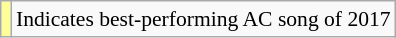<table class="wikitable" style="font-size:90%;">
<tr>
<td style="background-color:#FFFF99"></td>
<td>Indicates best-performing AC song of 2017</td>
</tr>
</table>
